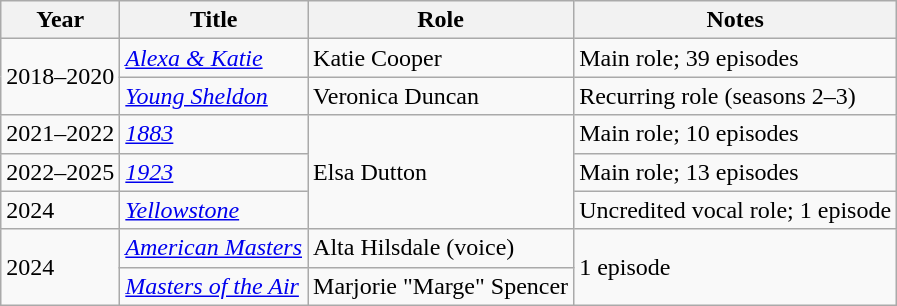<table class="wikitable sortable">
<tr>
<th>Year</th>
<th>Title</th>
<th>Role</th>
<th>Notes</th>
</tr>
<tr>
<td rowspan="2">2018–2020</td>
<td><em><a href='#'>Alexa & Katie</a></em></td>
<td>Katie Cooper</td>
<td>Main role; 39 episodes</td>
</tr>
<tr>
<td><em><a href='#'>Young Sheldon</a></em></td>
<td>Veronica Duncan</td>
<td>Recurring role (seasons 2–3)</td>
</tr>
<tr>
<td>2021–2022</td>
<td><em><a href='#'>1883</a></em></td>
<td rowspan="3">Elsa Dutton</td>
<td>Main role; 10 episodes</td>
</tr>
<tr>
<td>2022–2025</td>
<td><em><a href='#'>1923</a></em></td>
<td>Main role; 13 episodes</td>
</tr>
<tr>
<td>2024</td>
<td><em><a href='#'>Yellowstone</a></em></td>
<td>Uncredited vocal role; 1 episode</td>
</tr>
<tr>
<td rowspan="2">2024</td>
<td><em><a href='#'>American Masters</a></em></td>
<td>Alta Hilsdale (voice)</td>
<td rowspan=2>1 episode</td>
</tr>
<tr>
<td><em><a href='#'>Masters of the Air</a></em></td>
<td>Marjorie "Marge" Spencer</td>
</tr>
</table>
